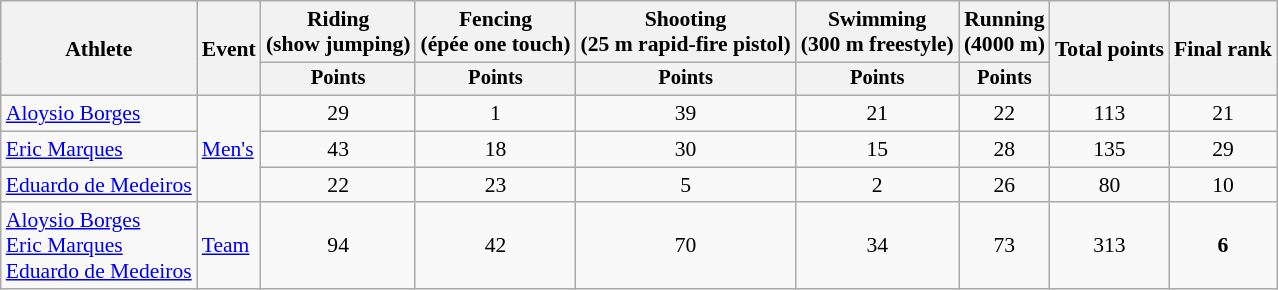<table class="wikitable" style="font-size:90%">
<tr>
<th rowspan="2">Athlete</th>
<th rowspan="2">Event</th>
<th>Riding<br><span>(show jumping)</span></th>
<th>Fencing<br><span>(épée one touch)</span></th>
<th>Shooting<br><span>(25 m rapid-fire pistol)</span></th>
<th>Swimming<br><span>(300 m freestyle)</span></th>
<th>Running<br><span>(4000 m)</span></th>
<th rowspan=2>Total points</th>
<th rowspan=2>Final rank</th>
</tr>
<tr style="font-size:95%">
<th>Points</th>
<th>Points</th>
<th>Points</th>
<th>Points</th>
<th>Points</th>
</tr>
<tr align=center>
<td align=left><a href='#'>Aloysio Borges</a></td>
<td align=left rowspan=3><a href='#'>Men's</a></td>
<td>29</td>
<td>1</td>
<td>39</td>
<td>21</td>
<td>22</td>
<td>113</td>
<td>21</td>
</tr>
<tr align=center>
<td align=left><a href='#'>Eric Marques</a></td>
<td>43</td>
<td>18</td>
<td>30</td>
<td>15</td>
<td>28</td>
<td>135</td>
<td>29</td>
</tr>
<tr align=center>
<td align=left><a href='#'>Eduardo de Medeiros</a></td>
<td>22</td>
<td>23</td>
<td>5</td>
<td>2</td>
<td>26</td>
<td>80</td>
<td>10</td>
</tr>
<tr align=center>
<td align=left><a href='#'>Aloysio Borges</a><br><a href='#'>Eric Marques</a><br><a href='#'>Eduardo de Medeiros</a></td>
<td align=left rowspan=3><a href='#'>Team</a></td>
<td>94</td>
<td>42</td>
<td>70</td>
<td>34</td>
<td>73</td>
<td>313</td>
<td><strong>6</strong></td>
</tr>
</table>
